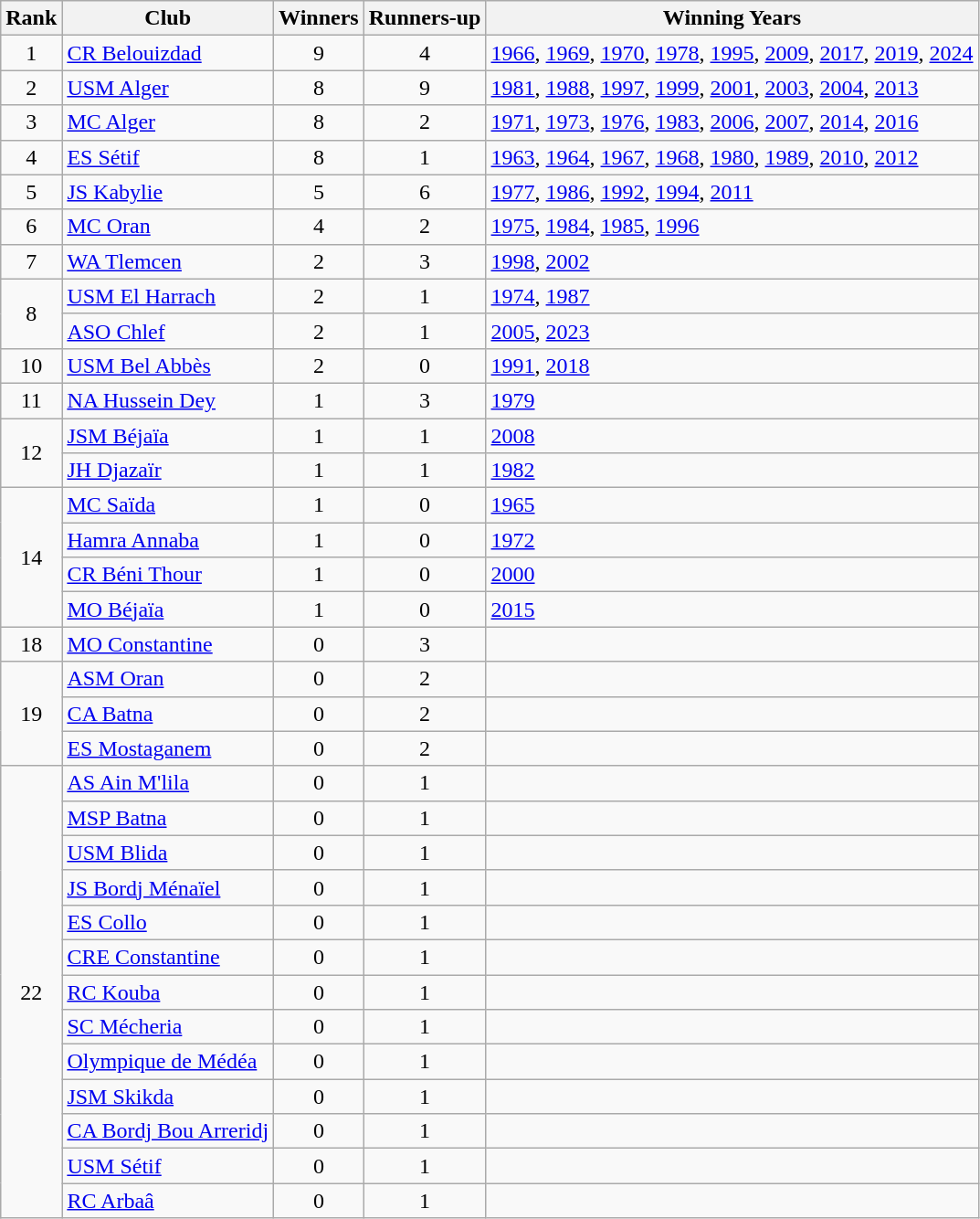<table class="wikitable">
<tr>
<th>Rank</th>
<th>Club</th>
<th>Winners</th>
<th>Runners-up</th>
<th>Winning Years</th>
</tr>
<tr>
<td align="center">1</td>
<td><a href='#'>CR Belouizdad</a></td>
<td align="center">9</td>
<td align="center">4</td>
<td><a href='#'>1966</a>, <a href='#'>1969</a>, <a href='#'>1970</a>, <a href='#'>1978</a>, <a href='#'>1995</a>, <a href='#'>2009</a>, <a href='#'>2017</a>, <a href='#'>2019</a>, <a href='#'>2024</a></td>
</tr>
<tr>
<td align="center">2</td>
<td><a href='#'>USM Alger</a></td>
<td align="center">8</td>
<td align="center">9</td>
<td><a href='#'>1981</a>, <a href='#'>1988</a>, <a href='#'>1997</a>, <a href='#'>1999</a>, <a href='#'>2001</a>, <a href='#'>2003</a>, <a href='#'>2004</a>, <a href='#'>2013</a></td>
</tr>
<tr>
<td align="center">3</td>
<td><a href='#'>MC Alger</a></td>
<td align="center">8</td>
<td align="center">2</td>
<td><a href='#'>1971</a>, <a href='#'>1973</a>, <a href='#'>1976</a>, <a href='#'>1983</a>, <a href='#'>2006</a>, <a href='#'>2007</a>, <a href='#'>2014</a>, <a href='#'>2016</a></td>
</tr>
<tr>
<td align="center">4</td>
<td><a href='#'>ES Sétif</a></td>
<td align="center">8</td>
<td align="center">1</td>
<td><a href='#'>1963</a>, <a href='#'>1964</a>, <a href='#'>1967</a>, <a href='#'>1968</a>, <a href='#'>1980</a>, <a href='#'>1989</a>, <a href='#'>2010</a>, <a href='#'>2012</a></td>
</tr>
<tr>
<td align="center">5</td>
<td><a href='#'>JS Kabylie</a></td>
<td align="center">5</td>
<td align="center">6</td>
<td><a href='#'>1977</a>, <a href='#'>1986</a>, <a href='#'>1992</a>, <a href='#'>1994</a>, <a href='#'>2011</a></td>
</tr>
<tr>
<td align="center">6</td>
<td><a href='#'>MC Oran</a></td>
<td align="center">4</td>
<td align="center">2</td>
<td><a href='#'>1975</a>, <a href='#'>1984</a>, <a href='#'>1985</a>, <a href='#'>1996</a></td>
</tr>
<tr>
<td align="center">7</td>
<td><a href='#'>WA Tlemcen</a></td>
<td align="center">2</td>
<td align="center">3</td>
<td><a href='#'>1998</a>, <a href='#'>2002</a></td>
</tr>
<tr>
<td align="center" rowspan="2">8</td>
<td><a href='#'>USM El Harrach</a></td>
<td align="center">2</td>
<td align="center">1</td>
<td><a href='#'>1974</a>, <a href='#'>1987</a></td>
</tr>
<tr>
<td><a href='#'>ASO Chlef</a></td>
<td align="center">2</td>
<td align="center">1</td>
<td><a href='#'>2005</a>, <a href='#'>2023</a></td>
</tr>
<tr>
<td align="center">10</td>
<td><a href='#'>USM Bel Abbès</a></td>
<td align="center">2</td>
<td align="center">0</td>
<td><a href='#'>1991</a>, <a href='#'>2018</a></td>
</tr>
<tr>
<td align="center">11</td>
<td><a href='#'>NA Hussein Dey</a></td>
<td align="center">1</td>
<td align="center">3</td>
<td><a href='#'>1979</a></td>
</tr>
<tr>
<td align="center" rowspan="2">12</td>
<td><a href='#'>JSM Béjaïa</a></td>
<td align="center">1</td>
<td align="center">1</td>
<td><a href='#'>2008</a></td>
</tr>
<tr>
<td><a href='#'>JH Djazaïr</a></td>
<td align="center">1</td>
<td align="center">1</td>
<td><a href='#'>1982</a></td>
</tr>
<tr>
<td align="center" rowspan="4">14</td>
<td><a href='#'>MC Saïda</a></td>
<td align="center">1</td>
<td align="center">0</td>
<td><a href='#'>1965</a></td>
</tr>
<tr>
<td><a href='#'>Hamra Annaba</a></td>
<td align="center">1</td>
<td align="center">0</td>
<td><a href='#'>1972</a></td>
</tr>
<tr>
<td><a href='#'>CR Béni Thour</a></td>
<td align="center">1</td>
<td align="center">0</td>
<td><a href='#'>2000</a></td>
</tr>
<tr>
<td><a href='#'>MO Béjaïa</a></td>
<td align="center">1</td>
<td align="center">0</td>
<td><a href='#'>2015</a></td>
</tr>
<tr>
<td align="center">18</td>
<td><a href='#'>MO Constantine</a></td>
<td align="center">0</td>
<td align="center">3</td>
<td></td>
</tr>
<tr>
<td align="center" rowspan="3">19</td>
<td><a href='#'>ASM Oran</a></td>
<td align="center">0</td>
<td align="center">2</td>
<td></td>
</tr>
<tr>
<td><a href='#'>CA Batna</a></td>
<td align="center">0</td>
<td align="center">2</td>
<td></td>
</tr>
<tr>
<td><a href='#'>ES Mostaganem</a></td>
<td align="center">0</td>
<td align="center">2</td>
<td></td>
</tr>
<tr>
<td align="center" rowspan="13">22</td>
<td><a href='#'>AS Ain M'lila</a></td>
<td align="center">0</td>
<td align="center">1</td>
<td></td>
</tr>
<tr>
<td><a href='#'>MSP Batna</a></td>
<td align="center">0</td>
<td align="center">1</td>
<td></td>
</tr>
<tr>
<td><a href='#'>USM Blida</a></td>
<td align="center">0</td>
<td align="center">1</td>
<td></td>
</tr>
<tr>
<td><a href='#'>JS Bordj Ménaïel</a></td>
<td align="center">0</td>
<td align="center">1</td>
<td></td>
</tr>
<tr>
<td><a href='#'>ES Collo</a></td>
<td align="center">0</td>
<td align="center">1</td>
<td></td>
</tr>
<tr>
<td><a href='#'>CRE Constantine</a></td>
<td align="center">0</td>
<td align="center">1</td>
<td></td>
</tr>
<tr>
<td><a href='#'>RC Kouba</a></td>
<td align="center">0</td>
<td align="center">1</td>
<td></td>
</tr>
<tr>
<td><a href='#'>SC Mécheria</a></td>
<td align="center">0</td>
<td align="center">1</td>
<td></td>
</tr>
<tr>
<td><a href='#'>Olympique de Médéa</a></td>
<td align="center">0</td>
<td align="center">1</td>
<td></td>
</tr>
<tr>
<td><a href='#'>JSM Skikda</a></td>
<td align="center">0</td>
<td align="center">1</td>
<td></td>
</tr>
<tr>
<td><a href='#'>CA Bordj Bou Arreridj</a></td>
<td align="center">0</td>
<td align="center">1</td>
<td></td>
</tr>
<tr>
<td><a href='#'>USM Sétif</a></td>
<td align="center">0</td>
<td align="center">1</td>
<td></td>
</tr>
<tr>
<td><a href='#'>RC Arbaâ</a></td>
<td align="center">0</td>
<td align="center">1</td>
<td></td>
</tr>
</table>
